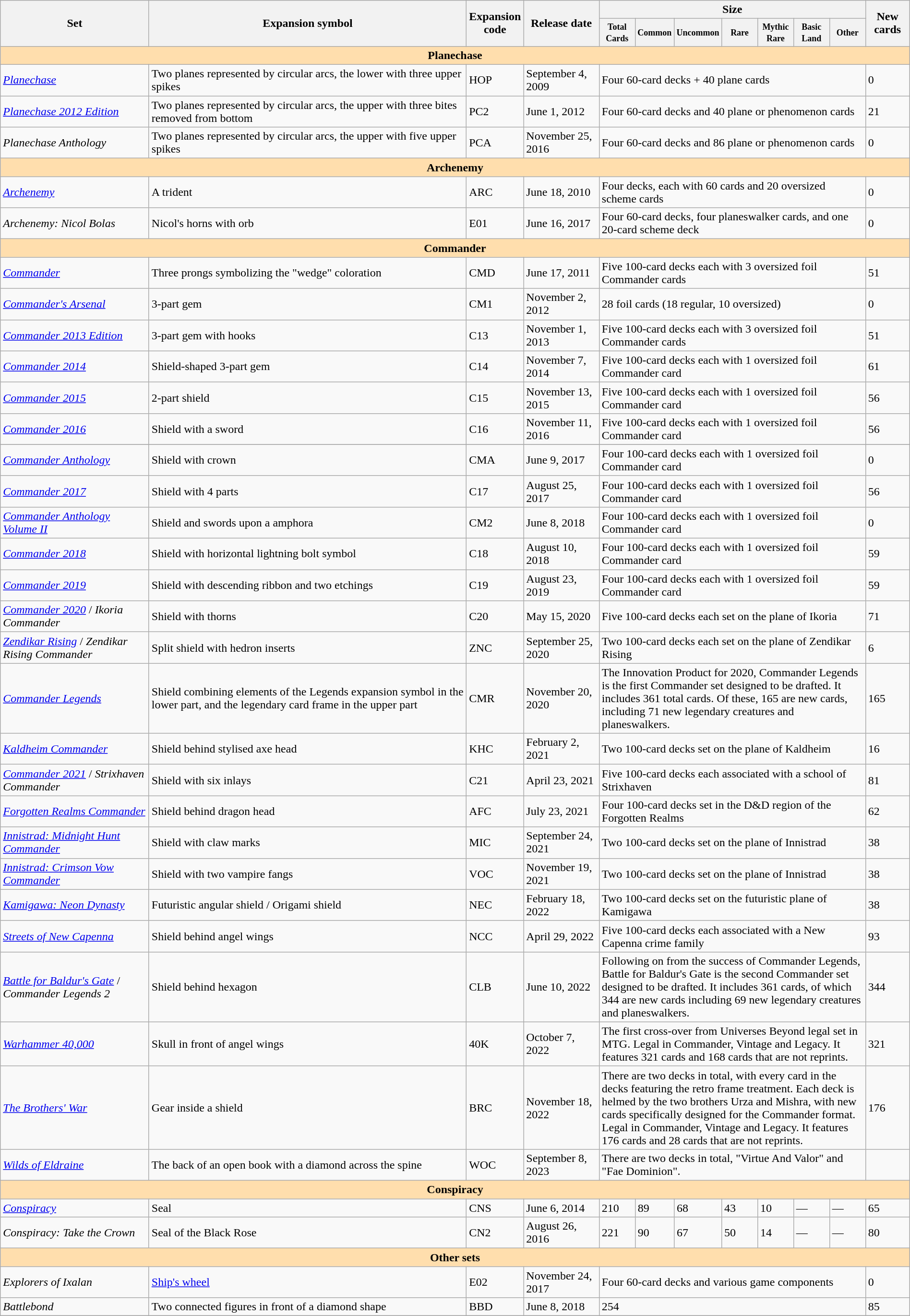<table class="wikitable" width="100%" align="center">
<tr>
<th rowspan="2">Set</th>
<th rowspan="2">Expansion symbol</th>
<th rowspan="2">Expansion<br>code</th>
<th rowspan="2">Release date</th>
<th colspan="7">Size</th>
<th rowspan="2">New cards</th>
</tr>
<tr style="font-size:90%;line-height:1.1">
<th style="width:3em"><small>Total Cards</small></th>
<th style="width:3em"><small>Common</small></th>
<th style="width:3em"><small>Uncommon</small></th>
<th style="width:3em"><small>Rare</small></th>
<th style="width:3em"><small>Mythic Rare</small></th>
<th style="width:3em"><small>Basic Land</small></th>
<th style="width:3em"><small>Other</small></th>
</tr>
<tr>
<td colspan="12" style="background:#ffdead;" align="center"><strong>Planechase</strong></td>
</tr>
<tr>
<td><em><a href='#'>Planechase</a></em></td>
<td>Two planes represented by circular arcs, the lower with three upper spikes</td>
<td>HOP</td>
<td>September 4, 2009</td>
<td colspan="7">Four 60-card decks + 40 plane cards</td>
<td>0</td>
</tr>
<tr>
<td><em><a href='#'>Planechase 2012 Edition</a></em></td>
<td>Two planes represented by circular arcs, the upper with three bites removed from bottom</td>
<td>PC2</td>
<td>June 1, 2012</td>
<td colspan="7">Four 60-card decks and 40 plane or phenomenon cards</td>
<td>21</td>
</tr>
<tr>
<td><em>Planechase Anthology</em></td>
<td>Two planes represented by circular arcs, the upper with five upper spikes</td>
<td>PCA</td>
<td>November 25, 2016</td>
<td colspan="7">Four 60-card decks and 86 plane or phenomenon cards</td>
<td>0</td>
</tr>
<tr>
<td colspan="12" style="background:#ffdead;" align="center"><strong>Archenemy</strong></td>
</tr>
<tr>
<td><em><a href='#'>Archenemy</a></em></td>
<td>A trident</td>
<td>ARC</td>
<td>June 18, 2010</td>
<td colspan="7">Four decks, each with 60 cards and 20 oversized scheme cards</td>
<td>0</td>
</tr>
<tr>
<td><em>Archenemy: Nicol Bolas</em></td>
<td>Nicol's horns with orb</td>
<td>E01</td>
<td>June 16, 2017</td>
<td colspan="7">Four 60-card decks, four planeswalker cards, and one 20-card scheme deck</td>
<td>0</td>
</tr>
<tr>
<td colspan="12" style="background:#ffdead;" align="center"><strong>Commander</strong></td>
</tr>
<tr>
<td><em><a href='#'>Commander</a></em></td>
<td>Three prongs symbolizing the "wedge" coloration</td>
<td>CMD</td>
<td>June 17, 2011</td>
<td colspan="7">Five 100-card decks each with 3 oversized foil Commander cards</td>
<td>51</td>
</tr>
<tr>
<td><em><a href='#'>Commander's Arsenal</a></em></td>
<td>3-part gem</td>
<td>CM1</td>
<td>November 2, 2012</td>
<td colspan="7">28 foil cards (18 regular, 10 oversized)</td>
<td>0</td>
</tr>
<tr>
<td><em><a href='#'>Commander 2013 Edition</a></em></td>
<td>3-part gem with hooks</td>
<td>C13</td>
<td>November 1, 2013</td>
<td colspan="7">Five 100-card decks each with 3 oversized foil Commander cards</td>
<td>51</td>
</tr>
<tr>
<td><em><a href='#'>Commander 2014</a></em></td>
<td>Shield-shaped 3-part gem</td>
<td>C14</td>
<td>November 7, 2014</td>
<td colspan="7">Five 100-card decks each with 1 oversized foil Commander card</td>
<td>61</td>
</tr>
<tr>
<td><em><a href='#'>Commander 2015</a></em></td>
<td>2-part shield</td>
<td>C15</td>
<td>November 13, 2015</td>
<td colspan="7">Five 100-card decks each with 1 oversized foil Commander card</td>
<td>56</td>
</tr>
<tr>
<td><em><a href='#'>Commander 2016</a></em></td>
<td>Shield with a sword</td>
<td>C16</td>
<td>November 11, 2016</td>
<td colspan="7">Five 100-card decks each with 1 oversized foil Commander card</td>
<td>56</td>
</tr>
<tr>
</tr>
<tr>
<td><em><a href='#'>Commander Anthology</a></em></td>
<td>Shield with crown</td>
<td>CMA</td>
<td>June 9, 2017</td>
<td colspan="7">Four 100-card decks each with 1 oversized foil Commander card</td>
<td>0</td>
</tr>
<tr>
<td><em><a href='#'>Commander 2017</a></em></td>
<td>Shield with 4 parts</td>
<td>C17</td>
<td>August 25, 2017</td>
<td colspan="7">Four 100-card decks each with 1 oversized foil Commander card</td>
<td>56</td>
</tr>
<tr>
<td><em><a href='#'>Commander Anthology Volume II</a></em></td>
<td>Shield and swords upon a amphora</td>
<td>CM2</td>
<td>June 8, 2018</td>
<td colspan="7">Four 100-card decks each with 1 oversized foil Commander card</td>
<td>0</td>
</tr>
<tr>
<td><em><a href='#'>Commander 2018</a></em></td>
<td>Shield with horizontal lightning bolt symbol</td>
<td>C18</td>
<td>August 10, 2018</td>
<td colspan="7">Four 100-card decks each with 1 oversized foil Commander card</td>
<td>59</td>
</tr>
<tr>
<td><em><a href='#'>Commander 2019</a></em></td>
<td>Shield with descending ribbon and two etchings</td>
<td>C19</td>
<td>August 23, 2019</td>
<td colspan="7">Four 100-card decks each with 1 oversized foil Commander card</td>
<td>59</td>
</tr>
<tr>
<td><em><a href='#'>Commander 2020</a></em> / <em>Ikoria Commander</em></td>
<td>Shield with thorns</td>
<td>C20</td>
<td>May 15, 2020</td>
<td colspan="7">Five 100-card decks each set on the plane of Ikoria</td>
<td>71</td>
</tr>
<tr>
<td><em><a href='#'>Zendikar Rising</a></em> / <em>Zendikar Rising Commander</em></td>
<td>Split shield with hedron inserts</td>
<td>ZNC</td>
<td>September 25, 2020</td>
<td colspan="7">Two 100-card decks each set on the plane of Zendikar Rising</td>
<td>6</td>
</tr>
<tr>
<td><em><a href='#'>Commander Legends</a></em></td>
<td>Shield combining elements of the Legends expansion symbol in the lower part, and the legendary card frame in the upper part</td>
<td>CMR</td>
<td>November 20, 2020</td>
<td colspan="7">The Innovation Product for 2020, Commander Legends is the first Commander set designed to be drafted. It includes 361 total cards. Of these, 165 are new cards, including 71 new legendary creatures and planeswalkers.</td>
<td>165</td>
</tr>
<tr>
<td><em><a href='#'>Kaldheim Commander</a></em></td>
<td>Shield behind stylised axe head</td>
<td>KHC</td>
<td>February 2, 2021</td>
<td colspan="7">Two 100-card decks set on the plane of Kaldheim</td>
<td>16</td>
</tr>
<tr>
<td><em><a href='#'>Commander 2021</a></em> / <em>Strixhaven Commander</em></td>
<td>Shield with six inlays</td>
<td>C21</td>
<td>April 23, 2021</td>
<td colspan="7">Five 100-card decks each associated with a school of Strixhaven</td>
<td>81</td>
</tr>
<tr>
<td><em><a href='#'>Forgotten Realms Commander</a></em></td>
<td>Shield behind dragon head</td>
<td>AFC</td>
<td>July 23, 2021</td>
<td colspan="7">Four 100-card decks set in the D&D region of the Forgotten Realms</td>
<td>62</td>
</tr>
<tr>
<td><em><a href='#'>Innistrad: Midnight Hunt Commander</a></em></td>
<td>Shield with claw marks</td>
<td>MIC</td>
<td>September 24, 2021</td>
<td colspan="7">Two 100-card decks set on the plane of Innistrad</td>
<td>38</td>
</tr>
<tr>
<td><em><a href='#'>Innistrad: Crimson Vow Commander</a></em></td>
<td>Shield with two vampire fangs</td>
<td>VOC</td>
<td>November 19, 2021</td>
<td colspan="7">Two 100-card decks set on the plane of Innistrad</td>
<td>38</td>
</tr>
<tr>
<td><em><a href='#'>Kamigawa: Neon Dynasty</a></em></td>
<td>Futuristic angular shield / Origami shield</td>
<td>NEC</td>
<td>February 18, 2022</td>
<td colspan="7">Two 100-card decks set on the futuristic plane of Kamigawa</td>
<td>38</td>
</tr>
<tr>
<td><em><a href='#'>Streets of New Capenna</a></em></td>
<td>Shield behind angel wings</td>
<td>NCC</td>
<td>April 29, 2022</td>
<td colspan="7">Five 100-card decks each associated with a New Capenna crime family</td>
<td>93</td>
</tr>
<tr>
<td><em><a href='#'>Battle for Baldur's Gate</a></em> / <em>Commander Legends 2</em></td>
<td>Shield behind hexagon</td>
<td>CLB</td>
<td>June 10, 2022</td>
<td colspan="7">Following on from the success of Commander Legends, Battle for Baldur's Gate is the second Commander set designed to be drafted. It includes 361 cards, of which 344 are new cards including 69 new legendary creatures and planeswalkers.</td>
<td>344</td>
</tr>
<tr>
<td><em><a href='#'>Warhammer 40,000</a></em></td>
<td>Skull in front of angel wings</td>
<td>40K</td>
<td>October 7, 2022</td>
<td colspan="7">The first cross-over from Universes Beyond legal set in MTG. Legal in Commander, Vintage and Legacy. It features 321 cards and 168 cards that are not reprints.</td>
<td>321</td>
</tr>
<tr>
<td><em><a href='#'>The Brothers' War</a></em></td>
<td>Gear inside a shield</td>
<td>BRC</td>
<td>November 18, 2022</td>
<td colspan="7">There are two decks in total, with every card in the decks featuring the retro frame treatment. Each deck is helmed by the two brothers Urza and Mishra, with new cards specifically designed for the Commander format. Legal in Commander, Vintage and Legacy. It features 176 cards and 28 cards that are not reprints.</td>
<td>176</td>
</tr>
<tr>
<td><em><a href='#'>Wilds of Eldraine</a></em></td>
<td>The back of an open book with a diamond across the spine</td>
<td>WOC</td>
<td>September 8, 2023</td>
<td colspan="7">There are two decks in total, "Virtue And Valor" and "Fae Dominion".</td>
<td></td>
</tr>
<tr>
<td colspan="12" style="background:#ffdead;" align="center"><strong>Conspiracy</strong></td>
</tr>
<tr>
<td><em><a href='#'>Conspiracy</a></em></td>
<td>Seal</td>
<td>CNS</td>
<td>June 6, 2014</td>
<td>210<small></small></td>
<td>89</td>
<td>68</td>
<td>43</td>
<td>10</td>
<td>—</td>
<td>—</td>
<td>65</td>
</tr>
<tr>
<td><em>Conspiracy: Take the Crown</em></td>
<td>Seal of the Black Rose</td>
<td>CN2</td>
<td>August 26, 2016</td>
<td>221</td>
<td>90</td>
<td>67</td>
<td>50</td>
<td>14</td>
<td>—</td>
<td>—</td>
<td>80</td>
</tr>
<tr>
<td colspan="12" style="background:#ffdead;" align="center"><strong>Other sets</strong></td>
</tr>
<tr>
<td><em>Explorers of Ixalan</em></td>
<td><a href='#'>Ship's wheel</a></td>
<td>E02</td>
<td>November 24, 2017</td>
<td colspan="7">Four 60-card decks and various game components</td>
<td>0</td>
</tr>
<tr>
<td><em>Battlebond</em></td>
<td>Two connected figures in front of a diamond shape</td>
<td>BBD</td>
<td>June 8, 2018</td>
<td colspan="7">254</td>
<td>85</td>
</tr>
<tr>
</tr>
</table>
